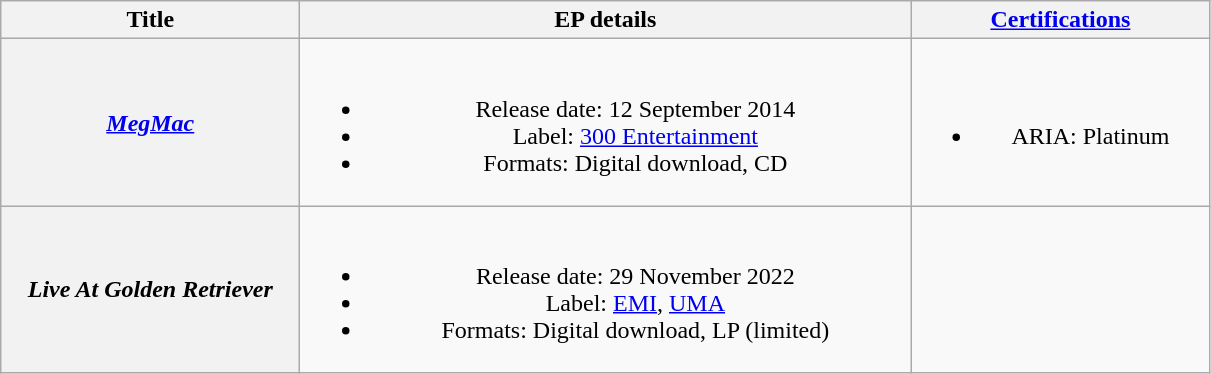<table class="wikitable plainrowheaders" style="text-align:center;">
<tr>
<th scope="col" rowspan="1" style="width:12em;">Title</th>
<th scope="col" rowspan="1" style="width:25em;">EP details</th>
<th scope="col" rowspan="1" style="width:12em;"><a href='#'>Certifications</a></th>
</tr>
<tr>
<th scope="row"><em><a href='#'>MegMac</a></em></th>
<td><br><ul><li>Release date: 12 September 2014</li><li>Label: <a href='#'>300 Entertainment</a></li><li>Formats: Digital download, CD</li></ul></td>
<td><br><ul><li>ARIA: Platinum</li></ul></td>
</tr>
<tr>
<th scope="row"><em>Live At Golden Retriever</em></th>
<td><br><ul><li>Release date: 29 November 2022</li><li>Label: <a href='#'>EMI</a>, <a href='#'>UMA</a></li><li>Formats: Digital download, LP (limited)</li></ul></td>
<td></td>
</tr>
</table>
